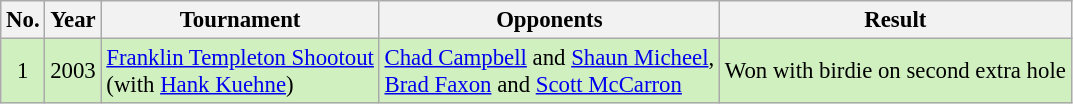<table class="wikitable" style="font-size:95%;">
<tr>
<th>No.</th>
<th>Year</th>
<th>Tournament</th>
<th>Opponents</th>
<th>Result</th>
</tr>
<tr style="background:#D0F0C0;">
<td align=center>1</td>
<td>2003</td>
<td><a href='#'>Franklin Templeton Shootout</a><br>(with  <a href='#'>Hank Kuehne</a>)</td>
<td> <a href='#'>Chad Campbell</a> and  <a href='#'>Shaun Micheel</a>,<br> <a href='#'>Brad Faxon</a> and  <a href='#'>Scott McCarron</a></td>
<td>Won with birdie on second extra hole</td>
</tr>
</table>
